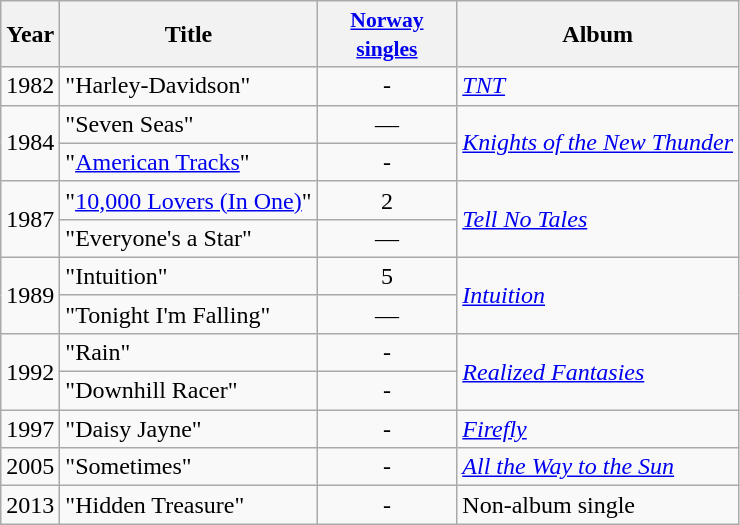<table class="wikitable">
<tr>
<th>Year</th>
<th>Title</th>
<th style="width:6em;font-size:90%;line-height:1.3;vertical-align:top"><a href='#'>Norway<br>singles</a><br></th>
<th>Album</th>
</tr>
<tr>
<td rowspan="1">1982</td>
<td>"Harley-Davidson"</td>
<td align="center">-</td>
<td rowspan="1"><em><a href='#'>TNT</a></em></td>
</tr>
<tr>
<td rowspan="2">1984</td>
<td>"Seven Seas"</td>
<td align="center">—</td>
<td rowspan="2"><em><a href='#'>Knights of the New Thunder</a></em></td>
</tr>
<tr>
<td>"<a href='#'>American Tracks</a>"</td>
<td align="center">-</td>
</tr>
<tr>
<td rowspan="2">1987</td>
<td>"<a href='#'>10,000 Lovers (In One)</a>"</td>
<td align="center">2</td>
<td rowspan="2"><em><a href='#'>Tell No Tales</a></em></td>
</tr>
<tr>
<td>"Everyone's a Star"</td>
<td align="center">—</td>
</tr>
<tr>
<td rowspan="2">1989</td>
<td>"Intuition"</td>
<td align="center">5</td>
<td rowspan="2"><em><a href='#'>Intuition</a></em></td>
</tr>
<tr>
<td>"Tonight I'm Falling"</td>
<td align="center">—</td>
</tr>
<tr>
<td rowspan="2">1992</td>
<td>"Rain"</td>
<td align="center">-</td>
<td rowspan="2"><em><a href='#'>Realized Fantasies</a></em></td>
</tr>
<tr>
<td>"Downhill Racer"</td>
<td align="center">-</td>
</tr>
<tr>
<td>1997</td>
<td>"Daisy Jayne"</td>
<td align="center">-</td>
<td rowspan="1"><em><a href='#'>Firefly</a></em></td>
</tr>
<tr>
<td>2005</td>
<td>"Sometimes"</td>
<td align="center">-</td>
<td rowspan="1"><em><a href='#'>All the Way to the Sun</a></em></td>
</tr>
<tr>
<td>2013</td>
<td>"Hidden Treasure"</td>
<td align="center">-</td>
<td rowspan="1">Non-album single</td>
</tr>
</table>
